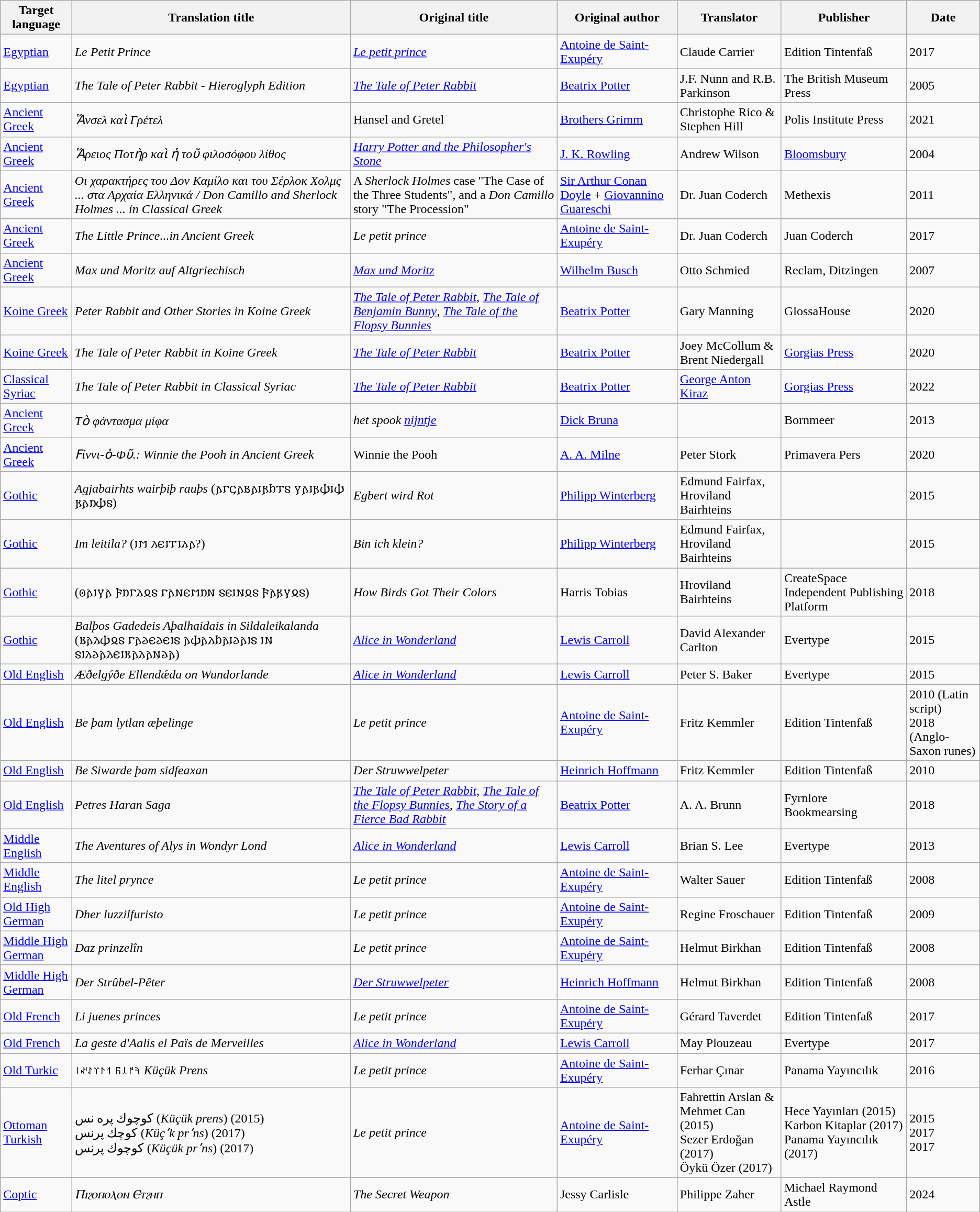<table class="wikitable sortable" border="0">
<tr>
<th scope="col">Target language</th>
<th scope="col">Translation title</th>
<th scope="col">Original title</th>
<th scope="col">Original author</th>
<th scope="col">Translator</th>
<th scope="col">Publisher</th>
<th scope="col">Date</th>
</tr>
<tr>
<td><a href='#'>Egyptian</a></td>
<td><em>Le Petit Prince</em></td>
<td><em><a href='#'>Le petit prince</a></em></td>
<td><a href='#'>Antoine de Saint-Exupéry</a></td>
<td>Claude Carrier</td>
<td>Edition Tintenfaß</td>
<td>2017</td>
</tr>
<tr>
<td><a href='#'>Egyptian</a></td>
<td><em>The Tale of Peter Rabbit - Hieroglyph Edition</em></td>
<td><em><a href='#'>The Tale of Peter Rabbit</a></em></td>
<td><a href='#'>Beatrix Potter</a></td>
<td>J.F. Nunn and R.B. Parkinson</td>
<td>The British Museum Press</td>
<td>2005</td>
</tr>
<tr>
<td><a href='#'>Ancient Greek</a></td>
<td><em>Ἅνσελ καὶ Γρέτελ</em></td>
<td>Hansel and Gretel</td>
<td><a href='#'>Brothers Grimm</a></td>
<td>Christophe Rico & Stephen Hill</td>
<td>Polis Institute Press</td>
<td>2021</td>
</tr>
<tr>
<td><a href='#'>Ancient Greek</a></td>
<td><em>Ἅρειος Ποτὴρ καὶ ἡ τοῦ φιλοσόφου λίθος</em></td>
<td><em><a href='#'>Harry Potter and the Philosopher's Stone</a></em></td>
<td><a href='#'>J. K. Rowling</a></td>
<td>Andrew Wilson</td>
<td><a href='#'>Bloomsbury</a></td>
<td>2004</td>
</tr>
<tr>
<td><a href='#'>Ancient Greek</a></td>
<td><em>Οι χαρακτήρες του Δον Καμίλο και του Σέρλοκ Χολμς ... στα Αρχαία Ελληνικά / Don Camillo and Sherlock Holmes ... in Classical Greek</em></td>
<td>A <em>Sherlock Holmes</em> case "The Case of the Three Students", and a <em>Don Camillo</em> story "The Procession"</td>
<td><a href='#'>Sir Arthur Conan Doyle</a> + <a href='#'>Giovannino Guareschi</a></td>
<td>Dr. Juan Coderch</td>
<td>Methexis</td>
<td>2011</td>
</tr>
<tr>
<td><a href='#'>Ancient Greek</a></td>
<td><em>The Little Prince...in Ancient Greek</em></td>
<td><em>Le petit prince</em></td>
<td><a href='#'>Antoine de Saint-Exupéry</a></td>
<td>Dr. Juan Coderch</td>
<td>Juan Coderch</td>
<td>2017</td>
</tr>
<tr>
<td><a href='#'>Ancient Greek</a></td>
<td><em>Max und Moritz auf Altgriechisch</em></td>
<td><em><a href='#'>Max und Moritz</a></em></td>
<td><a href='#'>Wilhelm Busch</a></td>
<td>Otto Schmied</td>
<td>Reclam, Ditzingen</td>
<td>2007</td>
</tr>
<tr>
<td><a href='#'>Koine Greek</a></td>
<td><em>Peter Rabbit and Other Stories in Koine Greek</em></td>
<td><em><a href='#'>The Tale of Peter Rabbit</a></em>, <em><a href='#'>The Tale of Benjamin Bunny</a></em>, <em><a href='#'>The Tale of the Flopsy Bunnies</a></em></td>
<td><a href='#'>Beatrix Potter</a></td>
<td>Gary Manning</td>
<td>GlossaHouse</td>
<td>2020</td>
</tr>
<tr>
<td><a href='#'>Koine Greek</a></td>
<td><em>The Tale of Peter Rabbit in Koine Greek</em></td>
<td><em><a href='#'>The Tale of Peter Rabbit</a></em></td>
<td><a href='#'>Beatrix Potter</a></td>
<td>Joey McCollum & Brent Niedergall</td>
<td><a href='#'>Gorgias Press</a></td>
<td>2020</td>
</tr>
<tr>
<td><a href='#'>Classical Syriac</a></td>
<td><em>The Tale of Peter Rabbit in Classical Syriac</em></td>
<td><em><a href='#'>The Tale of Peter Rabbit</a></em></td>
<td><a href='#'>Beatrix Potter</a></td>
<td><a href='#'>George Anton Kiraz</a></td>
<td><a href='#'>Gorgias Press</a></td>
<td>2022</td>
</tr>
<tr>
<td><a href='#'>Ancient Greek</a></td>
<td><em>Τὸ φάντασμα μίφα</em></td>
<td><em>het spook <a href='#'>nijntje</a></em></td>
<td><a href='#'>Dick Bruna</a></td>
<td></td>
<td>Bornmeer</td>
<td>2013</td>
</tr>
<tr>
<td><a href='#'>Ancient Greek</a></td>
<td><em>Ϝίννι-ὁ-Φῦ.: Winnie the Pooh in Ancient Greek</em></td>
<td>Winnie the Pooh</td>
<td><a href='#'>A. A. Milne</a></td>
<td>Peter Stork</td>
<td>Primavera Pers</td>
<td>2020</td>
</tr>
<tr>
</tr>
<tr>
<td><a href='#'>Gothic</a></td>
<td><em>Agjabairhts wairþiþ rauþs</em> (𐌰𐌲𐌾𐌰𐌱𐌰𐌹𐍂𐌷𐍄𐍃 𐍅𐌰𐌹𐍂𐌸𐌹𐌸 𐍂𐌰𐌿𐌸𐍃)</td>
<td><em>Egbert wird Rot</em></td>
<td><a href='#'>Philipp Winterberg</a></td>
<td>Edmund Fairfax, Hroviland Bairhteins</td>
<td></td>
<td>2015</td>
</tr>
<tr>
<td><a href='#'>Gothic</a></td>
<td><em>Im leitila?</em> (𐌹𐌼 𐌻𐌴𐌹𐍄𐌹𐌻𐌰?)</td>
<td><em>Bin ich klein?</em></td>
<td><a href='#'>Philipp Winterberg</a></td>
<td>Edmund Fairfax, Hroviland Bairhteins</td>
<td></td>
<td>2015</td>
</tr>
<tr>
<td><a href='#'>Gothic</a></td>
<td> (𐍈𐌰𐌹𐍅𐌰 𐍆𐌿𐌲𐌻𐍉𐍃 𐌲𐌰𐌽𐌴𐌼𐌿𐌽 𐍃𐌴𐌹𐌽𐍉𐍃 𐍆𐌰𐍂𐍅𐍉𐍃)</td>
<td><em>How Birds Got Their Colors</em></td>
<td>Harris Tobias</td>
<td>Hroviland Bairhteins</td>
<td>CreateSpace Independent Publishing Platform</td>
<td>2018</td>
</tr>
<tr>
<td><a href='#'>Gothic</a></td>
<td><em>Balþos Gadedeis Aþalhaidais in Sildaleikalanda</em> (𐌱𐌰𐌻𐌸𐍉𐍃 𐌲𐌰𐌳𐌴𐌳𐌴𐌹𐍃 𐌰𐌸𐌰𐌻𐌷𐌰𐌹𐌳𐌰𐌹𐍃 𐌹𐌽 𐍃𐌹𐌻𐌳𐌰𐌻𐌴𐌹𐌺𐌰𐌻𐌰𐌽𐌳𐌰)</td>
<td><em><a href='#'>Alice in Wonderland</a></em></td>
<td><a href='#'>Lewis Carroll</a></td>
<td>David Alexander Carlton</td>
<td>Evertype</td>
<td>2015</td>
</tr>
<tr>
<td><a href='#'>Old English</a></td>
<td><em>Æðelgýðe Ellendǽda on Wundorlande</em></td>
<td><em><a href='#'>Alice in Wonderland</a></em></td>
<td><a href='#'>Lewis Carroll</a></td>
<td>Peter S. Baker</td>
<td>Evertype</td>
<td>2015</td>
</tr>
<tr>
<td><a href='#'>Old English</a></td>
<td><em>Be þam lytlan æþelinge</em></td>
<td><em>Le petit prince</em></td>
<td><a href='#'>Antoine de Saint-Exupéry</a></td>
<td>Fritz Kemmler</td>
<td>Edition Tintenfaß</td>
<td>2010 (Latin script) <br> 2018 (Anglo-Saxon runes)</td>
</tr>
<tr>
<td><a href='#'>Old English</a></td>
<td><em>Be Siwarde þam sidfeaxan</em></td>
<td><em>Der Struwwelpeter</em></td>
<td><a href='#'>Heinrich Hoffmann</a></td>
<td>Fritz Kemmler</td>
<td>Edition Tintenfaß</td>
<td>2010</td>
</tr>
<tr>
<td><a href='#'>Old English</a></td>
<td><em>Petres Haran Saga</em></td>
<td><em><a href='#'>The Tale of Peter Rabbit</a></em>, <em><a href='#'>The Tale of the Flopsy Bunnies</a></em>, <em><a href='#'>The Story of a Fierce Bad Rabbit</a></em></td>
<td><a href='#'>Beatrix Potter</a></td>
<td>A. A. Brunn</td>
<td>Fyrnlore Bookmearsing</td>
<td>2018</td>
</tr>
<tr>
<td><a href='#'>Middle English</a></td>
<td><em>The Aventures of Alys in Wondyr Lond</em></td>
<td><em><a href='#'>Alice in Wonderland</a></em></td>
<td><a href='#'>Lewis Carroll</a></td>
<td>Brian S. Lee</td>
<td>Evertype</td>
<td>2013</td>
</tr>
<tr>
<td><a href='#'>Middle English</a></td>
<td><em>The litel prynce</em></td>
<td><em>Le petit prince</em></td>
<td><a href='#'>Antoine de Saint-Exupéry</a></td>
<td>Walter Sauer</td>
<td>Edition Tintenfaß</td>
<td>2008</td>
</tr>
<tr>
<td><a href='#'>Old High German</a></td>
<td><em>Dher luzzilfuristo</em></td>
<td><em>Le petit prince</em></td>
<td><a href='#'>Antoine de Saint-Exupéry</a></td>
<td>Regine Froschauer</td>
<td>Edition Tintenfaß</td>
<td>2009</td>
</tr>
<tr>
<td><a href='#'>Middle High German</a></td>
<td><em>Daz prinzelîn</em></td>
<td><em>Le petit prince</em></td>
<td><a href='#'>Antoine de Saint-Exupéry</a></td>
<td>Helmut Birkhan</td>
<td>Edition Tintenfaß</td>
<td>2008</td>
</tr>
<tr>
<td><a href='#'>Middle High German</a></td>
<td><em>Der Strûbel-Pêter</em></td>
<td><em><a href='#'>Der Struwwelpeter</a></em></td>
<td><a href='#'>Heinrich Hoffmann</a></td>
<td>Helmut Birkhan</td>
<td>Edition Tintenfaß</td>
<td>2008</td>
</tr>
<tr>
<td><a href='#'>Old French</a></td>
<td><em>Li juenes princes</em></td>
<td><em>Le petit prince</em></td>
<td><a href='#'>Antoine de Saint-Exupéry</a></td>
<td>Gérard Taverdet</td>
<td>Edition Tintenfaß</td>
<td>2017</td>
</tr>
<tr>
<td><a href='#'>Old French</a></td>
<td><em>La geste d'Aalis el Païs de Merveilles</em></td>
<td><em><a href='#'>Alice in Wonderland</a></em></td>
<td><a href='#'>Lewis Carroll</a></td>
<td>May Plouzeau</td>
<td>Evertype</td>
<td>2017</td>
</tr>
<tr>
<td><a href='#'>Old Turkic</a></td>
<td>𐰚𐰇𐰲𐰜 𐰯𐰃𐰼𐰀𐰤𐰾 <em>Küçük Prens</em></td>
<td><em>Le petit prince</em></td>
<td><a href='#'>Antoine de Saint-Exupéry</a></td>
<td>Ferhar Çınar</td>
<td>Panama Yayıncılık</td>
<td>2016</td>
</tr>
<tr>
<td><a href='#'>Ottoman Turkish</a></td>
<td>كوچوك پره نس (<em>Küçük prens</em>) (2015) <br> كوچك پرنس (<em>Küçʼk prʼns</em>) (2017)<br> كوچوك پرنس (<em>Küçük prʼns</em>) (2017)</td>
<td><em>Le petit prince</em></td>
<td><a href='#'>Antoine de Saint-Exupéry</a></td>
<td>Fahrettin Arslan & Mehmet Can (2015) <br> Sezer Erdoğan (2017) <br> Öykü Özer (2017)</td>
<td>Hece Yayınları (2015) <br> Karbon Kitaplar (2017) <br> Panama Yayıncılık (2017)</td>
<td>2015 <br> 2017 <br> 2017</td>
</tr>
<tr>
<td><a href='#'>Coptic</a></td>
<td><em>Ⲡⲓϩⲟⲡⲟⲗⲟⲛ Ⲉⲧϩⲏⲡ</em></td>
<td><em>The Secret Weapon</em></td>
<td>Jessy Carlisle</td>
<td>Philippe Zaher</td>
<td>Michael Raymond Astle</td>
<td>2024</td>
</tr>
</table>
